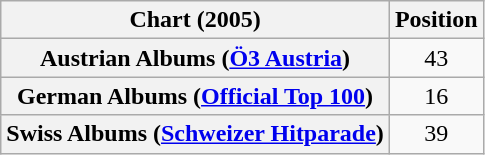<table class="wikitable plainrowheaders sortable" style="text-align:center;">
<tr>
<th>Chart (2005)</th>
<th>Position</th>
</tr>
<tr>
<th scope="row">Austrian Albums (<a href='#'>Ö3 Austria</a>)</th>
<td style="text-align:center;">43</td>
</tr>
<tr>
<th scope="row">German Albums (<a href='#'>Official Top 100</a>)</th>
<td style="text-align:center;">16</td>
</tr>
<tr>
<th scope="row">Swiss Albums (<a href='#'>Schweizer Hitparade</a>)</th>
<td style="text-align:center;">39</td>
</tr>
</table>
